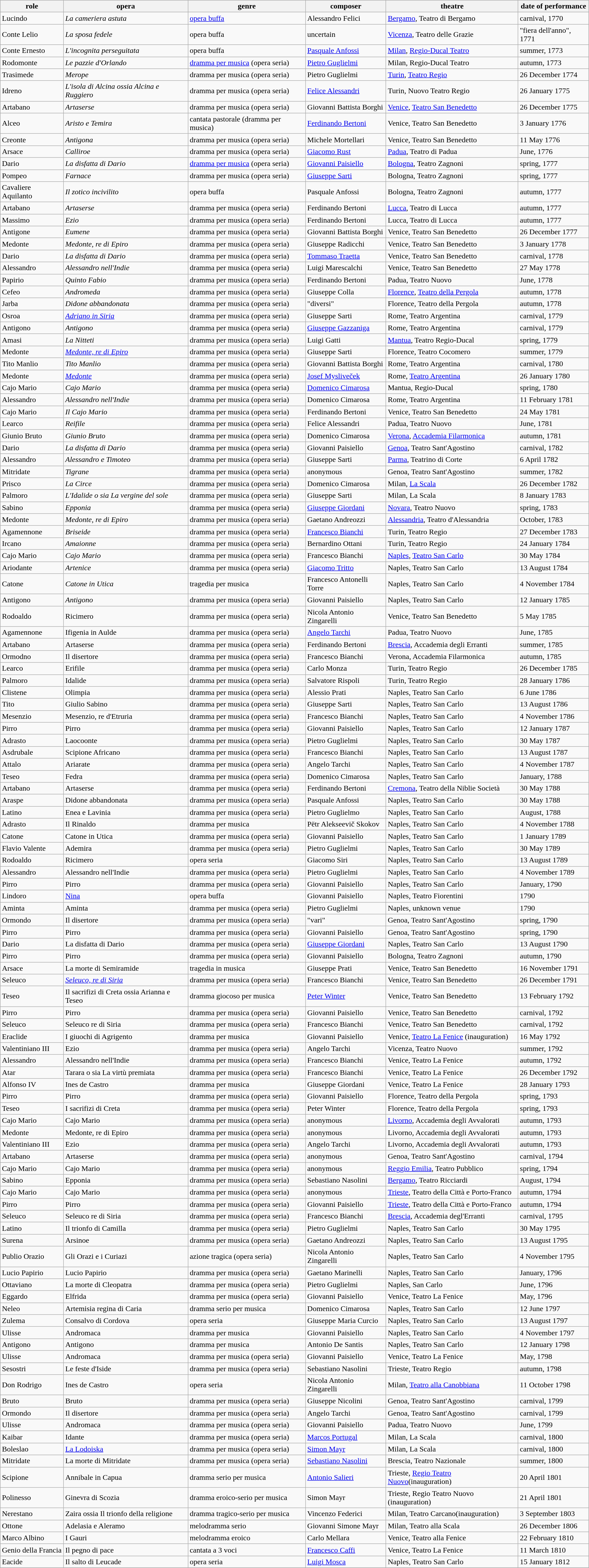<table class="wikitable">
<tr>
<th>role</th>
<th>opera</th>
<th>genre</th>
<th>composer</th>
<th>theatre</th>
<th>date of performance</th>
</tr>
<tr>
<td>Lucindo</td>
<td><em>La cameriera astuta</em></td>
<td><a href='#'>opera buffa</a></td>
<td>Alessandro Felici</td>
<td><a href='#'>Bergamo</a>, Teatro di Bergamo</td>
<td>carnival, 1770</td>
</tr>
<tr>
<td>Conte Lelio</td>
<td><em>La sposa fedele</em></td>
<td>opera buffa</td>
<td>uncertain</td>
<td><a href='#'>Vicenza</a>, Teatro delle Grazie</td>
<td>"fiera dell'anno", 1771</td>
</tr>
<tr>
<td>Conte Ernesto</td>
<td><em>L'incognita perseguitata</em></td>
<td>opera buffa</td>
<td><a href='#'>Pasquale Anfossi</a></td>
<td><a href='#'>Milan</a>, <a href='#'>Regio-Ducal Teatro</a></td>
<td>summer, 1773</td>
</tr>
<tr>
<td>Rodomonte</td>
<td><em>Le pazzie d'Orlando</em></td>
<td><a href='#'>dramma per musica</a> (opera seria)</td>
<td><a href='#'>Pietro Guglielmi</a></td>
<td>Milan, Regio-Ducal Teatro</td>
<td>autumn, 1773</td>
</tr>
<tr>
<td>Trasimede</td>
<td><em>Merope</em></td>
<td>dramma per musica (opera seria)</td>
<td>Pietro Guglielmi</td>
<td><a href='#'>Turin</a>, <a href='#'>Teatro Regio</a></td>
<td>26 December 1774</td>
</tr>
<tr>
<td>Idreno</td>
<td><em>L'isola di Alcina ossia Alcina e Ruggiero</em></td>
<td>dramma per musica (opera seria)</td>
<td><a href='#'>Felice Alessandri</a></td>
<td>Turin, Nuovo Teatro Regio</td>
<td>26 January 1775</td>
</tr>
<tr>
<td>Artabano</td>
<td><em>Artaserse</em></td>
<td>dramma per musica (opera seria)</td>
<td>Giovanni Battista Borghi</td>
<td><a href='#'>Venice</a>, <a href='#'>Teatro San Benedetto</a></td>
<td>26 December 1775</td>
</tr>
<tr>
<td>Alceo</td>
<td><em>Aristo e Temira</em></td>
<td>cantata pastorale (dramma per musica)</td>
<td><a href='#'>Ferdinando Bertoni</a></td>
<td>Venice, Teatro San Benedetto</td>
<td>3 January 1776</td>
</tr>
<tr>
<td>Creonte</td>
<td><em>Antigona</em></td>
<td>dramma per musica (opera seria)</td>
<td>Michele Mortellari</td>
<td>Venice, Teatro San Benedetto</td>
<td>11 May 1776</td>
</tr>
<tr>
<td>Arsace</td>
<td><em>Calliroe</em></td>
<td>dramma per musica (opera seria)</td>
<td><a href='#'>Giacomo Rust</a></td>
<td><a href='#'>Padua</a>, Teatro di Padua</td>
<td>June, 1776</td>
</tr>
<tr>
<td>Dario</td>
<td><em>La disfatta di Dario</em></td>
<td><a href='#'>dramma per musica</a> (opera seria)</td>
<td><a href='#'>Giovanni Paisiello</a></td>
<td><a href='#'>Bologna</a>, Teatro Zagnoni</td>
<td>spring, 1777</td>
</tr>
<tr>
<td>Pompeo</td>
<td><em>Farnace</em></td>
<td>dramma per musica (opera seria)</td>
<td><a href='#'>Giuseppe Sarti</a></td>
<td>Bologna, Teatro Zagnoni</td>
<td>spring, 1777</td>
</tr>
<tr>
<td>Cavaliere Aquilanto</td>
<td><em>Il zotico incivilito</em></td>
<td>opera buffa</td>
<td>Pasquale Anfossi</td>
<td>Bologna, Teatro Zagnoni</td>
<td>autumn, 1777</td>
</tr>
<tr>
<td>Artabano</td>
<td><em>Artaserse</em></td>
<td>dramma per musica (opera seria)</td>
<td>Ferdinando Bertoni</td>
<td><a href='#'>Lucca</a>, Teatro di Lucca</td>
<td>autumn, 1777</td>
</tr>
<tr>
<td>Massimo</td>
<td><em>Ezio</em></td>
<td>dramma per musica (opera seria)</td>
<td>Ferdinando Bertoni</td>
<td>Lucca, Teatro di Lucca</td>
<td>autumn, 1777</td>
</tr>
<tr>
<td>Antigone</td>
<td><em>Eumene</em></td>
<td>dramma per musica (opera seria)</td>
<td>Giovanni Battista Borghi</td>
<td>Venice, Teatro San Benedetto</td>
<td>26 December 1777</td>
</tr>
<tr>
<td>Medonte</td>
<td><em>Medonte, re di Epiro</em></td>
<td>dramma per musica (opera seria)</td>
<td>Giuseppe Radicchi</td>
<td>Venice, Teatro San Benedetto</td>
<td>3 January 1778</td>
</tr>
<tr>
<td>Dario</td>
<td><em>La disfatta di Dario</em></td>
<td>dramma per musica (opera seria)</td>
<td><a href='#'>Tommaso Traetta</a></td>
<td>Venice, Teatro San Benedetto</td>
<td>carnival, 1778</td>
</tr>
<tr>
<td>Alessandro</td>
<td><em>Alessandro nell'Indie</em></td>
<td>dramma per musica (opera seria)</td>
<td>Luigi Marescalchi</td>
<td>Venice, Teatro San Benedetto</td>
<td>27 May 1778</td>
</tr>
<tr>
<td>Papirio</td>
<td><em>Quinto Fabio</em></td>
<td>dramma per musica (opera seria)</td>
<td>Ferdinando Bertoni</td>
<td>Padua, Teatro Nuovo</td>
<td>June, 1778</td>
</tr>
<tr>
<td>Cefeo</td>
<td><em>Andromeda</em></td>
<td>dramma per musica (opera seria)</td>
<td>Giuseppe Colla</td>
<td><a href='#'>Florence</a>, <a href='#'>Teatro della Pergola</a></td>
<td>autumn, 1778</td>
</tr>
<tr>
<td>Jarba</td>
<td><em>Didone abbandonata</em></td>
<td>dramma per musica (opera seria)</td>
<td>"diversi"</td>
<td>Florence, Teatro della Pergola</td>
<td>autumn, 1778</td>
</tr>
<tr>
<td>Osroa</td>
<td><em><a href='#'>Adriano in Siria</a></em></td>
<td>dramma per musica (opera seria)</td>
<td>Giuseppe Sarti</td>
<td>Rome, Teatro Argentina</td>
<td>carnival, 1779</td>
</tr>
<tr>
<td>Antigono</td>
<td><em>Antigono</em></td>
<td>dramma per musica (opera seria)</td>
<td><a href='#'>Giuseppe Gazzaniga</a></td>
<td>Rome, Teatro Argentina</td>
<td>carnival, 1779</td>
</tr>
<tr>
<td>Amasi</td>
<td><em>La Nitteti</em></td>
<td>dramma per musica (opera seria)</td>
<td>Luigi Gatti</td>
<td><a href='#'>Mantua</a>, Teatro Regio-Ducal</td>
<td>spring, 1779</td>
</tr>
<tr>
<td>Medonte</td>
<td><em><a href='#'>Medonte, re di Epiro</a></em></td>
<td>dramma per musica (opera seria)</td>
<td>Giuseppe Sarti</td>
<td>Florence, Teatro Cocomero</td>
<td>summer, 1779</td>
</tr>
<tr>
<td>Tito Manlio</td>
<td><em>Tito Manlio</em></td>
<td>dramma per musica (opera seria)</td>
<td>Giovanni Battista Borghi</td>
<td>Rome, Teatro Argentina</td>
<td>carnival, 1780</td>
</tr>
<tr>
<td>Medonte</td>
<td><em><a href='#'>Medonte</a></em></td>
<td>dramma per musica (opera seria)</td>
<td><a href='#'>Josef Mysliveček</a></td>
<td>Rome, <a href='#'>Teatro Argentina</a></td>
<td>26 January 1780</td>
</tr>
<tr>
<td>Cajo Mario</td>
<td><em>Cajo Mario</em></td>
<td>dramma per musica (opera seria)</td>
<td><a href='#'>Domenico Cimarosa</a></td>
<td>Mantua, Regio-Ducal</td>
<td>spring, 1780</td>
</tr>
<tr>
<td>Alessandro</td>
<td><em>Alessandro nell'Indie</em></td>
<td>dramma per musica (opera seria)</td>
<td>Domenico Cimarosa</td>
<td>Rome, Teatro Argentina</td>
<td>11 February 1781</td>
</tr>
<tr>
<td>Cajo Mario</td>
<td><em>Il Cajo Mario</em></td>
<td>dramma per musica (opera seria)</td>
<td>Ferdinando Bertoni</td>
<td>Venice, Teatro San Benedetto</td>
<td>24 May 1781</td>
</tr>
<tr>
<td>Learco</td>
<td><em>Reifile</em></td>
<td>dramma per musica (opera seria)</td>
<td>Felice Alessandri</td>
<td>Padua, Teatro Nuovo</td>
<td>June, 1781</td>
</tr>
<tr>
<td>Giunio Bruto</td>
<td><em>Giunio Bruto</em></td>
<td>dramma per musica (opera seria)</td>
<td>Domenico Cimarosa</td>
<td><a href='#'>Verona</a>, <a href='#'>Accademia Filarmonica</a></td>
<td>autumn, 1781</td>
</tr>
<tr>
<td>Dario</td>
<td><em>La disfatta di Dario</em></td>
<td>dramma per musica (opera seria)</td>
<td>Giovanni Paisiello</td>
<td><a href='#'>Genoa</a>, Teatro Sant'Agostino</td>
<td>carnival, 1782</td>
</tr>
<tr>
<td>Alessandro</td>
<td><em>Alessandro e Timoteo</em></td>
<td>dramma per musica (opera seria)</td>
<td>Giuseppe Sarti</td>
<td><a href='#'>Parma</a>, Teatrino di Corte</td>
<td>6 April 1782</td>
</tr>
<tr>
<td>Mitridate</td>
<td><em>Tigrane</em></td>
<td>dramma per musica (opera seria)</td>
<td>anonymous</td>
<td>Genoa, Teatro Sant'Agostino</td>
<td>summer, 1782</td>
</tr>
<tr>
<td>Prisco</td>
<td><em>La Circe</em></td>
<td>dramma per musica (opera seria)</td>
<td>Domenico Cimarosa</td>
<td>Milan, <a href='#'>La Scala</a></td>
<td>26 December 1782</td>
</tr>
<tr>
<td>Palmoro</td>
<td><em>L'Idalide o sia La vergine del sole</em></td>
<td>dramma per musica (opera seria)</td>
<td>Giuseppe Sarti</td>
<td>Milan, La Scala</td>
<td>8 January 1783</td>
</tr>
<tr>
<td>Sabino</td>
<td><em>Epponia</em></td>
<td>dramma per musica (opera seria)</td>
<td><a href='#'>Giuseppe Giordani</a></td>
<td><a href='#'>Novara</a>, Teatro Nuovo</td>
<td>spring, 1783</td>
</tr>
<tr>
<td>Medonte</td>
<td><em>Medonte, re di Epiro</em></td>
<td>dramma per musica (opera seria)</td>
<td>Gaetano Andreozzi</td>
<td><a href='#'>Alessandria</a>, Teatro d'Alessandria</td>
<td>October, 1783</td>
</tr>
<tr>
<td>Agamennone</td>
<td><em>Briseide</em></td>
<td>dramma per musica (opera seria)</td>
<td><a href='#'>Francesco Bianchi</a></td>
<td>Turin, Teatro Regio</td>
<td>27 December 1783</td>
</tr>
<tr>
<td>Ircano</td>
<td><em>Amaionne</em></td>
<td>dramma per musica (opera seria)</td>
<td>Bernardino Ottani</td>
<td>Turin, Teatro Regio</td>
<td>24 January 1784</td>
</tr>
<tr>
<td>Cajo Mario</td>
<td><em>Cajo Mario</em></td>
<td>dramma per musica (opera seria)</td>
<td>Francesco Bianchi</td>
<td><a href='#'>Naples</a>, <a href='#'>Teatro San Carlo</a></td>
<td>30 May 1784</td>
</tr>
<tr>
<td>Ariodante</td>
<td><em>Artenice</em></td>
<td>dramma per musica (opera seria)</td>
<td><a href='#'>Giacomo Tritto</a></td>
<td>Naples, Teatro San Carlo</td>
<td>13 August 1784</td>
</tr>
<tr>
<td>Catone</td>
<td><em>Catone in Utica</em></td>
<td>tragedia per musica</td>
<td>Francesco Antonelli Torre</td>
<td>Naples, Teatro San Carlo</td>
<td>4 November 1784</td>
</tr>
<tr>
<td>Antigono</td>
<td><em>Antigono</em></td>
<td>dramma per musica (opera seria)</td>
<td>Giovanni Paisiello</td>
<td>Naples, Teatro San Carlo</td>
<td>12 January 1785</td>
</tr>
<tr>
<td>Rodoaldo</td>
<td>Ricimero</td>
<td>dramma per musica (opera seria)</td>
<td>Nicola Antonio Zingarelli</td>
<td>Venice, Teatro San Benedetto</td>
<td>5 May 1785</td>
</tr>
<tr>
<td>Agamennone</td>
<td>Ifigenia in Aulde</td>
<td>dramma per musica (opera seria)</td>
<td><a href='#'>Angelo Tarchi</a></td>
<td>Padua, Teatro Nuovo</td>
<td>June, 1785</td>
</tr>
<tr>
<td>Artabano</td>
<td>Artaserse</td>
<td>dramma per musica (opera seria)</td>
<td>Ferdinando Bertoni</td>
<td><a href='#'>Brescia</a>, Accademia degli Erranti</td>
<td>summer, 1785</td>
</tr>
<tr>
<td>Ormodno</td>
<td>Il disertore</td>
<td>dramma per musica (opera seria)</td>
<td>Francesco Bianchi</td>
<td>Verona, Accademia Filarmonica</td>
<td>autumn, 1785</td>
</tr>
<tr>
<td>Learco</td>
<td>Erifile</td>
<td>dramma per musica (opera seria)</td>
<td>Carlo Monza</td>
<td>Turin, Teatro Regio</td>
<td>26 December 1785</td>
</tr>
<tr>
<td>Palmoro</td>
<td>Idalide</td>
<td>dramma per musica (opera seria)</td>
<td>Salvatore Rispoli</td>
<td>Turin, Teatro Regio</td>
<td>28 January 1786</td>
</tr>
<tr>
<td>Clistene</td>
<td>Olimpia</td>
<td>dramma per musica (opera seria)</td>
<td>Alessio Prati</td>
<td>Naples, Teatro San Carlo</td>
<td>6 June 1786</td>
</tr>
<tr>
<td>Tito</td>
<td>Giulio Sabino</td>
<td>dramma per musica (opera seria)</td>
<td>Giuseppe Sarti</td>
<td>Naples, Teatro San Carlo</td>
<td>13 August 1786</td>
</tr>
<tr>
<td>Mesenzio</td>
<td>Mesenzio, re d'Etruria</td>
<td>dramma per musica (opera seria)</td>
<td>Francesco Bianchi</td>
<td>Naples, Teatro San Carlo</td>
<td>4 November 1786</td>
</tr>
<tr>
<td>Pirro</td>
<td>Pirro</td>
<td>dramma per musica (opera seria)</td>
<td>Giovanni Paisiello</td>
<td>Naples, Teatro San Carlo</td>
<td>12 January 1787</td>
</tr>
<tr>
<td>Adrasto</td>
<td>Laocoonte</td>
<td>dramma per musica (opera seria)</td>
<td>Pietro Guglielmi</td>
<td>Naples, Teatro San Carlo</td>
<td>30 May 1787</td>
</tr>
<tr>
<td>Asdrubale</td>
<td>Scipione Africano</td>
<td>dramma per musica (opera seria)</td>
<td>Francesco Bianchi</td>
<td>Naples, Teatro San Carlo</td>
<td>13 August 1787</td>
</tr>
<tr>
<td>Attalo</td>
<td>Ariarate</td>
<td>dramma per musica (opera seria)</td>
<td>Angelo Tarchi</td>
<td>Naples, Teatro San Carlo</td>
<td>4 November 1787</td>
</tr>
<tr>
<td>Teseo</td>
<td>Fedra</td>
<td>dramma per musica (opera seria)</td>
<td>Domenico Cimarosa</td>
<td>Naples, Teatro San Carlo</td>
<td>January, 1788</td>
</tr>
<tr>
<td>Artabano</td>
<td>Artaserse</td>
<td>dramma per musica (opera seria)</td>
<td>Ferdinando Bertoni</td>
<td><a href='#'>Cremona</a>, Teatro della Niblie Società</td>
<td>30 May 1788</td>
</tr>
<tr>
<td>Araspe</td>
<td>Didone abbandonata</td>
<td>dramma per musica (opera seria)</td>
<td>Pasquale Anfossi</td>
<td>Naples, Teatro San Carlo</td>
<td>30 May 1788</td>
</tr>
<tr>
<td>Latino</td>
<td>Enea e Lavinia</td>
<td>dramma per musica (opera seria)</td>
<td>Pietro Guglielmo</td>
<td>Naples, Teatro San Carlo</td>
<td>August, 1788</td>
</tr>
<tr>
<td>Adrasto</td>
<td>Il Rinaldo</td>
<td>dramma per musica</td>
<td>Pëtr Alekseevič Skokov</td>
<td>Naples, Teatro San Carlo</td>
<td>4 November 1788</td>
</tr>
<tr>
<td>Catone</td>
<td>Catone in Utica</td>
<td>dramma per musica (opera seria)</td>
<td>Giovanni Paisiello</td>
<td>Naples, Teatro San Carlo</td>
<td>1 January 1789</td>
</tr>
<tr>
<td>Flavio Valente</td>
<td>Ademira</td>
<td>dramma per musica (opera seria)</td>
<td>Pietro Guglielmi</td>
<td>Naples, Teatro San Carlo</td>
<td>30 May 1789</td>
</tr>
<tr>
<td>Rodoaldo</td>
<td>Ricimero</td>
<td>opera seria</td>
<td>Giacomo Siri</td>
<td>Naples, Teatro San Carlo</td>
<td>13 August 1789</td>
</tr>
<tr>
<td>Alessandro</td>
<td>Alessandro nell'Indie</td>
<td>dramma per musica (opera seria)</td>
<td>Pietro Guglielmi</td>
<td>Naples, Teatro San Carlo</td>
<td>4 November 1789</td>
</tr>
<tr>
<td>Pirro</td>
<td>Pirro</td>
<td>dramma per musica (opera seria)</td>
<td>Giovanni Paisiello</td>
<td>Naples, Teatro San Carlo</td>
<td>January, 1790</td>
</tr>
<tr>
<td>Lindoro</td>
<td><a href='#'>Nina</a></td>
<td>opera buffa</td>
<td>Giovanni Paisiello</td>
<td>Naples, Teatro Fiorentini</td>
<td>1790</td>
</tr>
<tr>
<td>Aminta</td>
<td>Aminta</td>
<td>dramma per musica (opera seria)</td>
<td>Pietro Guglielmi</td>
<td>Naples, unknown venue</td>
<td>1790</td>
</tr>
<tr>
<td>Ormondo</td>
<td>Il disertore</td>
<td>dramma per musica (opera seria)</td>
<td>"vari"</td>
<td>Genoa, Teatro Sant'Agostino</td>
<td>spring, 1790</td>
</tr>
<tr>
<td>Pirro</td>
<td>Pirro</td>
<td>dramma per musica (opera seria)</td>
<td>Giovanni Paisiello</td>
<td>Genoa, Teatro Sant'Agostino</td>
<td>spring, 1790</td>
</tr>
<tr>
<td>Dario</td>
<td>La disfatta di Dario</td>
<td>dramma per musica (opera seria)</td>
<td><a href='#'>Giuseppe Giordani</a></td>
<td>Naples, Teatro San Carlo</td>
<td>13 August 1790</td>
</tr>
<tr>
<td>Pirro</td>
<td>Pirro</td>
<td>dramma per musica (opera seria)</td>
<td>Giovanni Paisiello</td>
<td>Bologna, Teatro Zagnoni</td>
<td>autumn, 1790</td>
</tr>
<tr>
<td>Arsace</td>
<td>La morte di Semiramide</td>
<td>tragedia in musica</td>
<td>Giuseppe Prati</td>
<td>Venice, Teatro San Benedetto</td>
<td>16 November 1791</td>
</tr>
<tr>
<td>Seleuco</td>
<td><em><a href='#'>Seleuco, re di Siria</a></em></td>
<td>dramma per musica (opera seria)</td>
<td>Francesco Bianchi</td>
<td>Venice, Teatro San Benedetto</td>
<td>26 December 1791</td>
</tr>
<tr>
<td>Teseo</td>
<td>Il sacrifizi di Creta ossia Arianna e Teseo</td>
<td>dramma giocoso per musica</td>
<td><a href='#'>Peter Winter</a></td>
<td>Venice, Teatro San Benedetto</td>
<td>13 February 1792</td>
</tr>
<tr>
<td>Pirro</td>
<td>Pirro</td>
<td>dramma per musica (opera seria)</td>
<td>Giovanni Paisiello</td>
<td>Venice, Teatro San Benedetto</td>
<td>carnival, 1792</td>
</tr>
<tr>
<td>Seleuco</td>
<td>Seleuco re di Siria</td>
<td>dramma per musica (opera seria)</td>
<td>Francesco Bianchi</td>
<td>Venice, Teatro San Benedetto</td>
<td>carnival, 1792</td>
</tr>
<tr>
<td>Eraclide</td>
<td>I giuochi di Agrigento</td>
<td>dramma per musica</td>
<td>Giovanni Paisiello</td>
<td>Venice, <a href='#'>Teatro La Fenice</a> (inauguration)</td>
<td>16 May 1792</td>
</tr>
<tr>
<td>Valentiniano III</td>
<td>Ezio</td>
<td>dramma per musica (opera seria)</td>
<td>Angelo Tarchi</td>
<td>Vicenza, Teatro Nuovo</td>
<td>summer, 1792</td>
</tr>
<tr>
<td>Alessandro</td>
<td>Alessandro nell'Indie</td>
<td>dramma per musica (opera seria)</td>
<td>Francesco Bianchi</td>
<td>Venice, Teatro La Fenice</td>
<td>autumn, 1792</td>
</tr>
<tr>
<td>Atar</td>
<td>Tarara o sia La virtù premiata</td>
<td>dramma per musica (opera seria)</td>
<td>Francesco Bianchi</td>
<td>Venice, Teatro La Fenice</td>
<td>26 December 1792</td>
</tr>
<tr>
<td>Alfonso IV</td>
<td>Ines de Castro</td>
<td>dramma per musica</td>
<td>Giuseppe Giordani</td>
<td>Venice, Teatro La Fenice</td>
<td>28 January 1793</td>
</tr>
<tr>
<td>Pirro</td>
<td>Pirro</td>
<td>dramma per musica (opera seria)</td>
<td>Giovanni Paisiello</td>
<td>Florence, Teatro della Pergola</td>
<td>spring, 1793</td>
</tr>
<tr>
<td>Teseo</td>
<td>I sacrifizi di Creta</td>
<td>dramma per musica (opera seria)</td>
<td>Peter Winter</td>
<td>Florence, Teatro della Pergola</td>
<td>spring, 1793</td>
</tr>
<tr>
<td>Cajo Mario</td>
<td>Cajo Mario</td>
<td>dramma per musica (opera seria)</td>
<td>anonymous</td>
<td><a href='#'>Livorno</a>, Accademia degli Avvalorati</td>
<td>autumn, 1793</td>
</tr>
<tr>
<td>Medonte</td>
<td>Medonte, re di Epiro</td>
<td>dramma per musica (opera seria)</td>
<td>anonymous</td>
<td>Livorno, Accademia degli Avvalorati</td>
<td>autumn, 1793</td>
</tr>
<tr>
<td>Valentiniano III</td>
<td>Ezio</td>
<td>dramma per musica (opera seria)</td>
<td>Angelo Tarchi</td>
<td>Livorno, Accademia degli Avvalorati</td>
<td>autumn, 1793</td>
</tr>
<tr>
<td>Artabano</td>
<td>Artaserse</td>
<td>dramma per musica (opera seria)</td>
<td>anonymous</td>
<td>Genoa, Teatro Sant'Agostino</td>
<td>carnival, 1794</td>
</tr>
<tr>
<td>Cajo Mario</td>
<td>Cajo Mario</td>
<td>dramma per musica (opera seria)</td>
<td>anonymous</td>
<td><a href='#'>Reggio Emilia</a>, Teatro Pubblico</td>
<td>spring, 1794</td>
</tr>
<tr>
<td>Sabino</td>
<td>Epponia</td>
<td>dramma per musica (opera seria)</td>
<td>Sebastiano Nasolini</td>
<td><a href='#'>Bergamo</a>, Teatro Ricciardi</td>
<td>August, 1794</td>
</tr>
<tr>
<td>Cajo Mario</td>
<td>Cajo Mario</td>
<td>dramma per musica (opera seria)</td>
<td>anonymous</td>
<td><a href='#'>Trieste</a>, Teatro della Città e Porto-Franco</td>
<td>autumn, 1794</td>
</tr>
<tr>
<td>Pirro</td>
<td>Pirro</td>
<td>dramma per musica (opera seria)</td>
<td>Giovanni Paisiello</td>
<td><a href='#'>Trieste</a>, Teatro della Città e Porto-Franco</td>
<td>autumn, 1794</td>
</tr>
<tr>
<td>Seleuco</td>
<td>Seleuco re di Siria</td>
<td>dramma per musica (opera seria)</td>
<td>Francesco Bianchi</td>
<td><a href='#'>Brescia</a>, Accademia degl'Erranti</td>
<td>carnival, 1795</td>
</tr>
<tr>
<td>Latino</td>
<td>Il trionfo di Camilla</td>
<td>dramma per musica (opera seria)</td>
<td>Pietro Guglielmi</td>
<td>Naples, Teatro San Carlo</td>
<td>30 May 1795</td>
</tr>
<tr>
<td>Surena</td>
<td>Arsinoe</td>
<td>dramma per musica (opera seria)</td>
<td>Gaetano Andreozzi</td>
<td>Naples, Teatro San Carlo</td>
<td>13 August 1795</td>
</tr>
<tr>
<td>Publio Orazio</td>
<td>Gli Orazi e i Curiazi</td>
<td>azione tragica (opera seria)</td>
<td>Nicola Antonio Zingarelli</td>
<td>Naples, Teatro San Carlo</td>
<td>4 November 1795</td>
</tr>
<tr>
<td>Lucio Papirio</td>
<td>Lucio Papirio</td>
<td>dramma per musica (opera seria)</td>
<td>Gaetano Marinelli</td>
<td>Naples, Teatro San Carlo</td>
<td>January, 1796</td>
</tr>
<tr>
<td>Ottaviano</td>
<td>La morte di Cleopatra</td>
<td>dramma per musica (opera seria)</td>
<td>Pietro Guglielmi</td>
<td>Naples, San Carlo</td>
<td>June, 1796</td>
</tr>
<tr>
<td>Eggardo</td>
<td>Elfrida</td>
<td>dramma per musica (opera seria)</td>
<td>Giovanni Paisiello</td>
<td>Venice, Teatro La Fenice</td>
<td>May, 1796</td>
</tr>
<tr>
<td>Neleo</td>
<td>Artemisia regina di Caria</td>
<td>dramma serio per musica</td>
<td>Domenico Cimarosa</td>
<td>Naples, Teatro San Carlo</td>
<td>12 June 1797</td>
</tr>
<tr>
<td>Zulema</td>
<td>Consalvo di Cordova</td>
<td>opera seria</td>
<td>Giuseppe Maria Curcio</td>
<td>Naples, Teatro San Carlo</td>
<td>13 August 1797</td>
</tr>
<tr>
<td>Ulisse</td>
<td>Andromaca</td>
<td>dramma per musica</td>
<td>Giovanni Paisiello</td>
<td>Naples, Teatro San Carlo</td>
<td>4 November 1797</td>
</tr>
<tr>
<td>Antigono</td>
<td>Antigono</td>
<td>dramma per musica</td>
<td>Antonio De Santis</td>
<td>Naples, Teatro San Carlo</td>
<td>12 January 1798</td>
</tr>
<tr>
<td>Ulisse</td>
<td>Andromaca</td>
<td>dramma per musica (opera seria)</td>
<td>Giovanni Paisiello</td>
<td>Venice, Teatro La Fenice</td>
<td>May, 1798</td>
</tr>
<tr>
<td>Sesostri</td>
<td>Le feste d'Iside</td>
<td>dramma per musica (opera seria)</td>
<td>Sebastiano Nasolini</td>
<td>Trieste, Teatro Regio</td>
<td>autumn, 1798</td>
</tr>
<tr>
<td>Don Rodrigo</td>
<td>Ines de Castro</td>
<td>opera seria</td>
<td>Nicola Antonio Zingarelli</td>
<td>Milan, <a href='#'>Teatro alla Canobbiana</a></td>
<td>11 October 1798</td>
</tr>
<tr>
<td>Bruto</td>
<td>Bruto</td>
<td>dramma per musica (opera seria)</td>
<td>Giuseppe Nicolini</td>
<td>Genoa, Teatro Sant'Agostino</td>
<td>carnival, 1799</td>
</tr>
<tr>
<td>Ormondo</td>
<td>Il disertore</td>
<td>dramma per musica (opera seria)</td>
<td>Angelo Tarchi</td>
<td>Genoa, Teatro Sant'Agostino</td>
<td>carnival, 1799</td>
</tr>
<tr>
<td>Ulisse</td>
<td>Andromaca</td>
<td>dramma per musica (opera seria)</td>
<td>Giovanni Paisiello</td>
<td>Padua, Teatro Nuovo</td>
<td>June, 1799</td>
</tr>
<tr>
<td>Kaibar</td>
<td>Idante</td>
<td>dramma per musica (opera seria)</td>
<td><a href='#'>Marcos Portugal</a></td>
<td>Milan, La Scala</td>
<td>carnival, 1800</td>
</tr>
<tr>
<td>Boleslao</td>
<td><a href='#'>La Lodoiska</a></td>
<td>dramma per musica (opera seria)</td>
<td><a href='#'>Simon Mayr</a></td>
<td>Milan, La Scala</td>
<td>carnival, 1800</td>
</tr>
<tr>
<td>Mitridate</td>
<td>La morte di Mitridate</td>
<td>dramma per musica (opera seria)</td>
<td><a href='#'>Sebastiano Nasolini</a></td>
<td>Brescia, Teatro Nazionale</td>
<td>summer, 1800</td>
</tr>
<tr>
<td>Scipione</td>
<td>Annibale in Capua</td>
<td>dramma serio per musica</td>
<td><a href='#'>Antonio Salieri</a></td>
<td>Trieste, <a href='#'>Regio Teatro Nuovo</a>(inauguration)</td>
<td>20 April 1801</td>
</tr>
<tr>
<td>Polinesso</td>
<td>Ginevra di Scozia</td>
<td>dramma eroico-serio per musica</td>
<td>Simon Mayr</td>
<td>Trieste, Regio Teatro Nuovo (inauguration)</td>
<td>21 April 1801</td>
</tr>
<tr>
<td>Nerestano</td>
<td>Zaira ossia Il trionfo della religione</td>
<td>dramma tragico-serio per musica</td>
<td>Vincenzo Federici</td>
<td>Milan, Teatro Carcano(inauguration)</td>
<td>3 September 1803</td>
</tr>
<tr>
<td>Ottone</td>
<td>Adelasia e Aleramo</td>
<td>melodramma serio</td>
<td>Giovanni Simone Mayr</td>
<td>Milan, Teatro alla Scala</td>
<td>26 December 1806</td>
</tr>
<tr>
<td>Marco Albino</td>
<td>I Gauri</td>
<td>melodramma eroico</td>
<td>Carlo Mellara</td>
<td>Venice, Teatro alla Fenice</td>
<td>22 February 1810</td>
</tr>
<tr>
<td>Genio della Francia</td>
<td>Il pegno di pace</td>
<td>cantata a 3 voci</td>
<td><a href='#'>Francesco Caffi</a></td>
<td>Venice, Teatro La Fenice</td>
<td>11 March 1810</td>
</tr>
<tr>
<td>Eacide</td>
<td>Il salto di Leucade</td>
<td>opera seria</td>
<td><a href='#'>Luigi Mosca</a></td>
<td>Naples, Teatro San Carlo</td>
<td>15 January 1812</td>
</tr>
<tr>
</tr>
</table>
